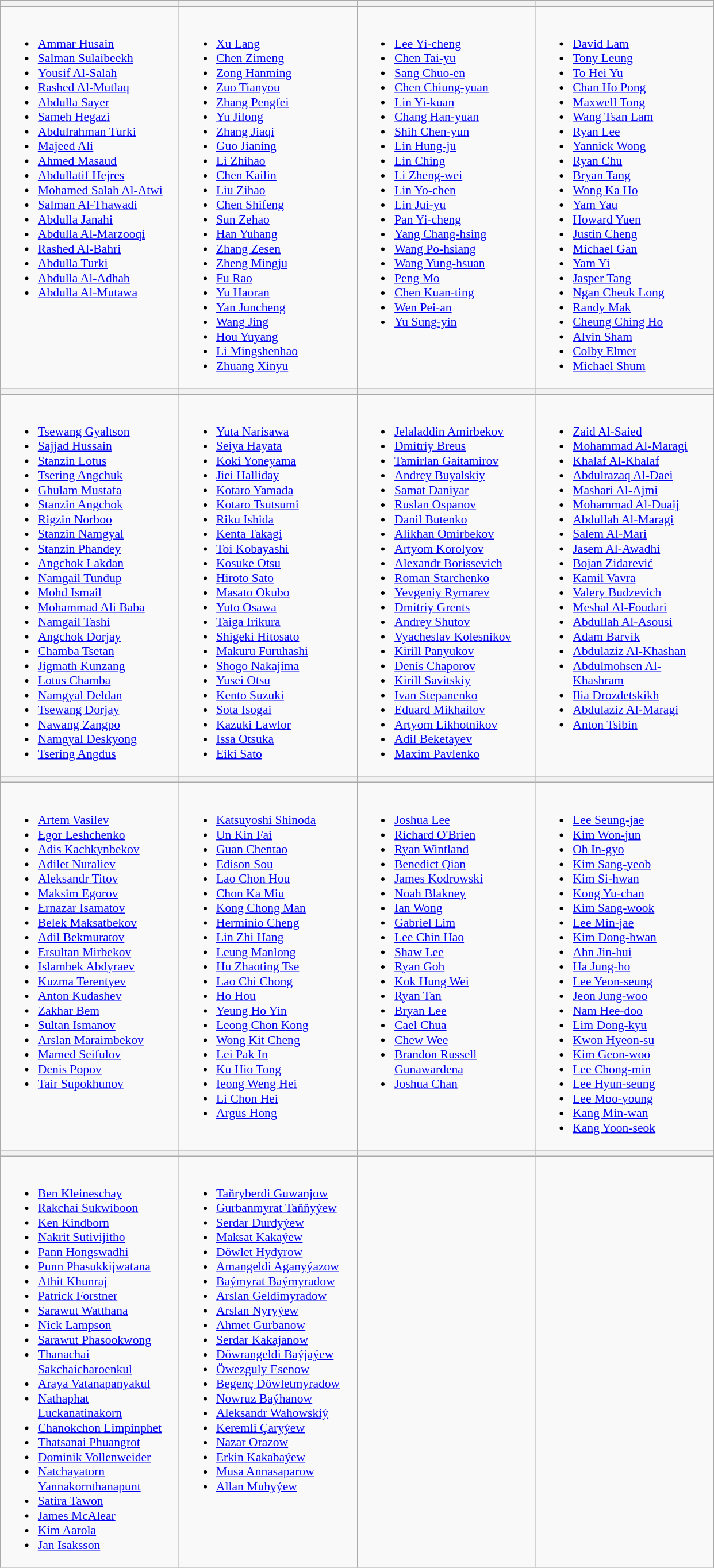<table class="wikitable" style="font-size:90%">
<tr>
<th width=200></th>
<th width=200></th>
<th width=200></th>
<th width=200></th>
</tr>
<tr>
<td valign=top><br><ul><li><a href='#'>Ammar Husain</a></li><li><a href='#'>Salman Sulaibeekh</a></li><li><a href='#'>Yousif Al-Salah</a></li><li><a href='#'>Rashed Al-Mutlaq</a></li><li><a href='#'>Abdulla Sayer</a></li><li><a href='#'>Sameh Hegazi</a></li><li><a href='#'>Abdulrahman Turki</a></li><li><a href='#'>Majeed Ali</a></li><li><a href='#'>Ahmed Masaud</a></li><li><a href='#'>Abdullatif Hejres</a></li><li><a href='#'>Mohamed Salah Al-Atwi</a></li><li><a href='#'>Salman Al-Thawadi</a></li><li><a href='#'>Abdulla Janahi</a></li><li><a href='#'>Abdulla Al-Marzooqi</a></li><li><a href='#'>Rashed Al-Bahri</a></li><li><a href='#'>Abdulla Turki</a></li><li><a href='#'>Abdulla Al-Adhab</a></li><li><a href='#'>Abdulla Al-Mutawa</a></li></ul></td>
<td valign=top><br><ul><li><a href='#'>Xu Lang</a></li><li><a href='#'>Chen Zimeng</a></li><li><a href='#'>Zong Hanming</a></li><li><a href='#'>Zuo Tianyou</a></li><li><a href='#'>Zhang Pengfei</a></li><li><a href='#'>Yu Jilong</a></li><li><a href='#'>Zhang Jiaqi</a></li><li><a href='#'>Guo Jianing</a></li><li><a href='#'>Li Zhihao</a></li><li><a href='#'>Chen Kailin</a></li><li><a href='#'>Liu Zihao</a></li><li><a href='#'>Chen Shifeng</a></li><li><a href='#'>Sun Zehao</a></li><li><a href='#'>Han Yuhang</a></li><li><a href='#'>Zhang Zesen</a></li><li><a href='#'>Zheng Mingju</a></li><li><a href='#'>Fu Rao</a></li><li><a href='#'>Yu Haoran</a></li><li><a href='#'>Yan Juncheng</a></li><li><a href='#'>Wang Jing</a></li><li><a href='#'>Hou Yuyang</a></li><li><a href='#'>Li Mingshenhao</a></li><li><a href='#'>Zhuang Xinyu</a></li></ul></td>
<td valign=top><br><ul><li><a href='#'>Lee Yi-cheng</a></li><li><a href='#'>Chen Tai-yu</a></li><li><a href='#'>Sang Chuo-en</a></li><li><a href='#'>Chen Chiung-yuan</a></li><li><a href='#'>Lin Yi-kuan</a></li><li><a href='#'>Chang Han-yuan</a></li><li><a href='#'>Shih Chen-yun</a></li><li><a href='#'>Lin Hung-ju</a></li><li><a href='#'>Lin Ching</a></li><li><a href='#'>Li Zheng-wei</a></li><li><a href='#'>Lin Yo-chen</a></li><li><a href='#'>Lin Jui-yu</a></li><li><a href='#'>Pan Yi-cheng</a></li><li><a href='#'>Yang Chang-hsing</a></li><li><a href='#'>Wang Po-hsiang</a></li><li><a href='#'>Wang Yung-hsuan</a></li><li><a href='#'>Peng Mo</a></li><li><a href='#'>Chen Kuan-ting</a></li><li><a href='#'>Wen Pei-an</a></li><li><a href='#'>Yu Sung-yin</a></li></ul></td>
<td valign=top><br><ul><li><a href='#'>David Lam</a></li><li><a href='#'>Tony Leung</a></li><li><a href='#'>To Hei Yu</a></li><li><a href='#'>Chan Ho Pong</a></li><li><a href='#'>Maxwell Tong</a></li><li><a href='#'>Wang Tsan Lam</a></li><li><a href='#'>Ryan Lee</a></li><li><a href='#'>Yannick Wong</a></li><li><a href='#'>Ryan Chu</a></li><li><a href='#'>Bryan Tang</a></li><li><a href='#'>Wong Ka Ho</a></li><li><a href='#'>Yam Yau</a></li><li><a href='#'>Howard Yuen</a></li><li><a href='#'>Justin Cheng</a></li><li><a href='#'>Michael Gan</a></li><li><a href='#'>Yam Yi</a></li><li><a href='#'>Jasper Tang</a></li><li><a href='#'>Ngan Cheuk Long</a></li><li><a href='#'>Randy Mak</a></li><li><a href='#'>Cheung Ching Ho</a></li><li><a href='#'>Alvin Sham</a></li><li><a href='#'>Colby Elmer</a></li><li><a href='#'>Michael Shum</a></li></ul></td>
</tr>
<tr>
<th></th>
<th></th>
<th></th>
<th></th>
</tr>
<tr>
<td valign=top><br><ul><li><a href='#'>Tsewang Gyaltson</a></li><li><a href='#'>Sajjad Hussain</a></li><li><a href='#'>Stanzin Lotus</a></li><li><a href='#'>Tsering Angchuk</a></li><li><a href='#'>Ghulam Mustafa</a></li><li><a href='#'>Stanzin Angchok</a></li><li><a href='#'>Rigzin Norboo</a></li><li><a href='#'>Stanzin Namgyal</a></li><li><a href='#'>Stanzin Phandey</a></li><li><a href='#'>Angchok Lakdan</a></li><li><a href='#'>Namgail Tundup</a></li><li><a href='#'>Mohd Ismail</a></li><li><a href='#'>Mohammad Ali Baba</a></li><li><a href='#'>Namgail Tashi</a></li><li><a href='#'>Angchok Dorjay</a></li><li><a href='#'>Chamba Tsetan</a></li><li><a href='#'>Jigmath Kunzang</a></li><li><a href='#'>Lotus Chamba</a></li><li><a href='#'>Namgyal Deldan</a></li><li><a href='#'>Tsewang Dorjay</a></li><li><a href='#'>Nawang Zangpo</a></li><li><a href='#'>Namgyal Deskyong</a></li><li><a href='#'>Tsering Angdus</a></li></ul></td>
<td valign=top><br><ul><li><a href='#'>Yuta Narisawa</a></li><li><a href='#'>Seiya Hayata</a></li><li><a href='#'>Koki Yoneyama</a></li><li><a href='#'>Jiei Halliday</a></li><li><a href='#'>Kotaro Yamada</a></li><li><a href='#'>Kotaro Tsutsumi</a></li><li><a href='#'>Riku Ishida</a></li><li><a href='#'>Kenta Takagi</a></li><li><a href='#'>Toi Kobayashi</a></li><li><a href='#'>Kosuke Otsu</a></li><li><a href='#'>Hiroto Sato</a></li><li><a href='#'>Masato Okubo</a></li><li><a href='#'>Yuto Osawa</a></li><li><a href='#'>Taiga Irikura</a></li><li><a href='#'>Shigeki Hitosato</a></li><li><a href='#'>Makuru Furuhashi</a></li><li><a href='#'>Shogo Nakajima</a></li><li><a href='#'>Yusei Otsu</a></li><li><a href='#'>Kento Suzuki</a></li><li><a href='#'>Sota Isogai</a></li><li><a href='#'>Kazuki Lawlor</a></li><li><a href='#'>Issa Otsuka</a></li><li><a href='#'>Eiki Sato</a></li></ul></td>
<td valign=top><br><ul><li><a href='#'>Jelaladdin Amirbekov</a></li><li><a href='#'>Dmitriy Breus</a></li><li><a href='#'>Tamirlan Gaitamirov</a></li><li><a href='#'>Andrey Buyalskiy</a></li><li><a href='#'>Samat Daniyar</a></li><li><a href='#'>Ruslan Ospanov</a></li><li><a href='#'>Danil Butenko</a></li><li><a href='#'>Alikhan Omirbekov</a></li><li><a href='#'>Artyom Korolyov</a></li><li><a href='#'>Alexandr Borissevich</a></li><li><a href='#'>Roman Starchenko</a></li><li><a href='#'>Yevgeniy Rymarev</a></li><li><a href='#'>Dmitriy Grents</a></li><li><a href='#'>Andrey Shutov</a></li><li><a href='#'>Vyacheslav Kolesnikov</a></li><li><a href='#'>Kirill Panyukov</a></li><li><a href='#'>Denis Chaporov</a></li><li><a href='#'>Kirill Savitskiy</a></li><li><a href='#'>Ivan Stepanenko</a></li><li><a href='#'>Eduard Mikhailov</a></li><li><a href='#'>Artyom Likhotnikov</a></li><li><a href='#'>Adil Beketayev</a></li><li><a href='#'>Maxim Pavlenko</a></li></ul></td>
<td valign=top><br><ul><li><a href='#'>Zaid Al-Saied</a></li><li><a href='#'>Mohammad Al-Maragi</a></li><li><a href='#'>Khalaf Al-Khalaf</a></li><li><a href='#'>Abdulrazaq Al-Daei</a></li><li><a href='#'>Mashari Al-Ajmi</a></li><li><a href='#'>Mohammad Al-Duaij</a></li><li><a href='#'>Abdullah Al-Maragi</a></li><li><a href='#'>Salem Al-Mari</a></li><li><a href='#'>Jasem Al-Awadhi</a></li><li><a href='#'>Bojan Zidarević</a></li><li><a href='#'>Kamil Vavra</a></li><li><a href='#'>Valery Budzevich</a></li><li><a href='#'>Meshal Al-Foudari</a></li><li><a href='#'>Abdullah Al-Asousi</a></li><li><a href='#'>Adam Barvík</a></li><li><a href='#'>Abdulaziz Al-Khashan</a></li><li><a href='#'>Abdulmohsen Al-Khashram</a></li><li><a href='#'>Ilia Drozdetskikh</a></li><li><a href='#'>Abdulaziz Al-Maragi</a></li><li><a href='#'>Anton Tsibin</a></li></ul></td>
</tr>
<tr>
<th></th>
<th></th>
<th></th>
<th></th>
</tr>
<tr>
<td valign=top><br><ul><li><a href='#'>Artem Vasilev</a></li><li><a href='#'>Egor Leshchenko</a></li><li><a href='#'>Adis Kachkynbekov</a></li><li><a href='#'>Adilet Nuraliev</a></li><li><a href='#'>Aleksandr Titov</a></li><li><a href='#'>Maksim Egorov</a></li><li><a href='#'>Ernazar Isamatov</a></li><li><a href='#'>Belek Maksatbekov</a></li><li><a href='#'>Adil Bekmuratov</a></li><li><a href='#'>Ersultan Mirbekov</a></li><li><a href='#'>Islambek Abdyraev</a></li><li><a href='#'>Kuzma Terentyev</a></li><li><a href='#'>Anton Kudashev</a></li><li><a href='#'>Zakhar Bem</a></li><li><a href='#'>Sultan Ismanov</a></li><li><a href='#'>Arslan Maraimbekov</a></li><li><a href='#'>Mamed Seifulov</a></li><li><a href='#'>Denis Popov</a></li><li><a href='#'>Tair Supokhunov</a></li></ul></td>
<td valign=top><br><ul><li><a href='#'>Katsuyoshi Shinoda</a></li><li><a href='#'>Un Kin Fai</a></li><li><a href='#'>Guan Chentao</a></li><li><a href='#'>Edison Sou</a></li><li><a href='#'>Lao Chon Hou</a></li><li><a href='#'>Chon Ka Miu</a></li><li><a href='#'>Kong Chong Man</a></li><li><a href='#'>Herminio Cheng</a></li><li><a href='#'>Lin Zhi Hang</a></li><li><a href='#'>Leung Manlong</a></li><li><a href='#'>Hu Zhaoting Tse</a></li><li><a href='#'>Lao Chi Chong</a></li><li><a href='#'>Ho Hou</a></li><li><a href='#'>Yeung Ho Yin</a></li><li><a href='#'>Leong Chon Kong</a></li><li><a href='#'>Wong Kit Cheng</a></li><li><a href='#'>Lei Pak In</a></li><li><a href='#'>Ku Hio Tong</a></li><li><a href='#'>Ieong Weng Hei</a></li><li><a href='#'>Li Chon Hei</a></li><li><a href='#'>Argus Hong</a></li></ul></td>
<td valign=top><br><ul><li><a href='#'>Joshua Lee</a></li><li><a href='#'>Richard O'Brien</a></li><li><a href='#'>Ryan Wintland</a></li><li><a href='#'>Benedict Qian</a></li><li><a href='#'>James Kodrowski</a></li><li><a href='#'>Noah Blakney</a></li><li><a href='#'>Ian Wong</a></li><li><a href='#'>Gabriel Lim</a></li><li><a href='#'>Lee Chin Hao</a></li><li><a href='#'>Shaw Lee</a></li><li><a href='#'>Ryan Goh</a></li><li><a href='#'>Kok Hung Wei</a></li><li><a href='#'>Ryan Tan</a></li><li><a href='#'>Bryan Lee</a></li><li><a href='#'>Cael Chua</a></li><li><a href='#'>Chew Wee</a></li><li><a href='#'>Brandon Russell Gunawardena</a></li><li><a href='#'>Joshua Chan</a></li></ul></td>
<td valign=top><br><ul><li><a href='#'>Lee Seung-jae</a></li><li><a href='#'>Kim Won-jun</a></li><li><a href='#'>Oh In-gyo</a></li><li><a href='#'>Kim Sang-yeob</a></li><li><a href='#'>Kim Si-hwan</a></li><li><a href='#'>Kong Yu-chan</a></li><li><a href='#'>Kim Sang-wook</a></li><li><a href='#'>Lee Min-jae</a></li><li><a href='#'>Kim Dong-hwan</a></li><li><a href='#'>Ahn Jin-hui</a></li><li><a href='#'>Ha Jung-ho</a></li><li><a href='#'>Lee Yeon-seung</a></li><li><a href='#'>Jeon Jung-woo</a></li><li><a href='#'>Nam Hee-doo</a></li><li><a href='#'>Lim Dong-kyu</a></li><li><a href='#'>Kwon Hyeon-su</a></li><li><a href='#'>Kim Geon-woo</a></li><li><a href='#'>Lee Chong-min</a></li><li><a href='#'>Lee Hyun-seung</a></li><li><a href='#'>Lee Moo-young</a></li><li><a href='#'>Kang Min-wan</a></li><li><a href='#'>Kang Yoon-seok</a></li></ul></td>
</tr>
<tr>
<th></th>
<th></th>
<th></th>
<th></th>
</tr>
<tr>
<td valign=top><br><ul><li><a href='#'>Ben Kleineschay</a></li><li><a href='#'>Rakchai Sukwiboon</a></li><li><a href='#'>Ken Kindborn</a></li><li><a href='#'>Nakrit Sutivijitho</a></li><li><a href='#'>Pann Hongswadhi</a></li><li><a href='#'>Punn Phasukkijwatana</a></li><li><a href='#'>Athit Khunraj</a></li><li><a href='#'>Patrick Forstner</a></li><li><a href='#'>Sarawut Watthana</a></li><li><a href='#'>Nick Lampson</a></li><li><a href='#'>Sarawut Phasookwong</a></li><li><a href='#'>Thanachai Sakchaicharoenkul</a></li><li><a href='#'>Araya Vatanapanyakul</a></li><li><a href='#'>Nathaphat Luckanatinakorn</a></li><li><a href='#'>Chanokchon Limpinphet</a></li><li><a href='#'>Thatsanai Phuangrot</a></li><li><a href='#'>Dominik Vollenweider</a></li><li><a href='#'>Natchayatorn Yannakornthanapunt</a></li><li><a href='#'>Satira Tawon</a></li><li><a href='#'>James McAlear</a></li><li><a href='#'>Kim Aarola</a></li><li><a href='#'>Jan Isaksson</a></li></ul></td>
<td valign=top><br><ul><li><a href='#'>Taňryberdi Guwanjow</a></li><li><a href='#'>Gurbanmyrat Taňňyýew</a></li><li><a href='#'>Serdar Durdyýew</a></li><li><a href='#'>Maksat Kakaýew</a></li><li><a href='#'>Döwlet Hydyrow</a></li><li><a href='#'>Amangeldi Aganyýazow</a></li><li><a href='#'>Baýmyrat Baýmyradow</a></li><li><a href='#'>Arslan Geldimyradow</a></li><li><a href='#'>Arslan Nyryýew</a></li><li><a href='#'>Ahmet Gurbanow</a></li><li><a href='#'>Serdar Kakajanow</a></li><li><a href='#'>Döwrangeldi Baýjaýew</a></li><li><a href='#'>Öwezguly Esenow</a></li><li><a href='#'>Begenç Döwletmyradow</a></li><li><a href='#'>Nowruz Baýhanow</a></li><li><a href='#'>Aleksandr Wahowskiý</a></li><li><a href='#'>Keremli Çaryýew</a></li><li><a href='#'>Nazar Orazow</a></li><li><a href='#'>Erkin Kakabaýew</a></li><li><a href='#'>Musa Annasaparow</a></li><li><a href='#'>Allan Muhyýew</a></li></ul></td>
<td valign=top></td>
<td valign=top></td>
</tr>
</table>
